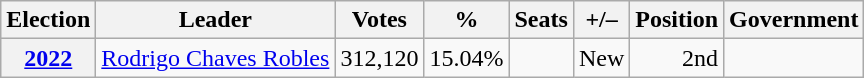<table class=wikitable style="text-align: right;">
<tr>
<th>Election</th>
<th>Leader</th>
<th>Votes</th>
<th>%</th>
<th>Seats</th>
<th>+/–</th>
<th>Position</th>
<th>Government</th>
</tr>
<tr>
<th><a href='#'>2022</a></th>
<td><a href='#'>Rodrigo Chaves Robles</a></td>
<td>312,120</td>
<td>15.04%</td>
<td></td>
<td>New</td>
<td>2nd</td>
<td></td>
</tr>
</table>
